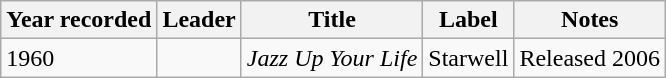<table class="wikitable">
<tr>
<th>Year recorded</th>
<th>Leader</th>
<th>Title</th>
<th>Label</th>
<th>Notes</th>
</tr>
<tr>
<td>1960</td>
<td></td>
<td><em>Jazz Up Your Life</em></td>
<td>Starwell</td>
<td>Released 2006</td>
</tr>
</table>
